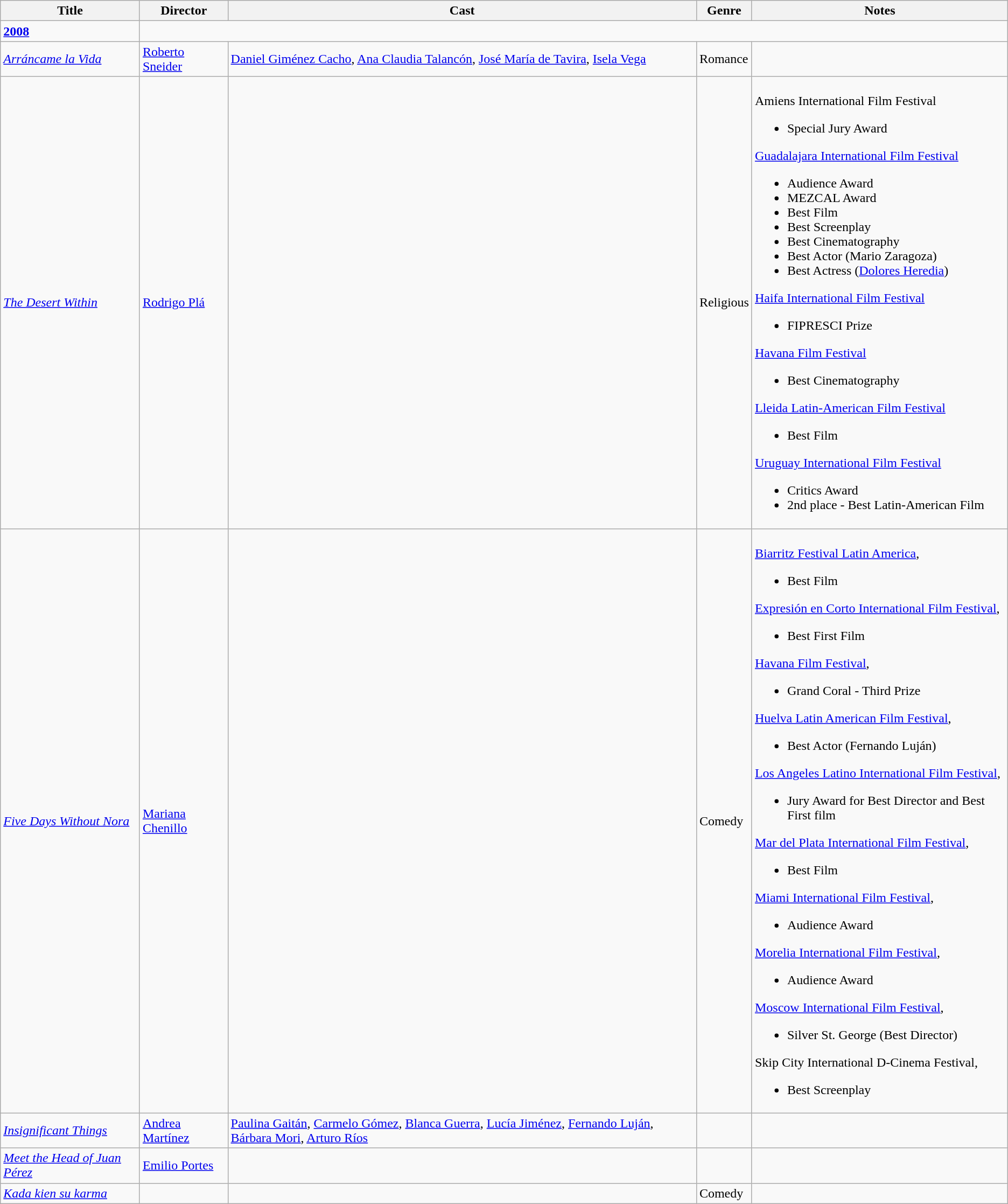<table class="wikitable">
<tr>
<th>Title</th>
<th>Director</th>
<th>Cast</th>
<th>Genre</th>
<th>Notes</th>
</tr>
<tr>
<td><strong><a href='#'>2008</a></strong></td>
</tr>
<tr>
<td><em><a href='#'>Arráncame la Vida</a></em></td>
<td><a href='#'>Roberto Sneider</a></td>
<td><a href='#'>Daniel Giménez Cacho</a>, <a href='#'>Ana Claudia Talancón</a>, <a href='#'>José María de Tavira</a>, <a href='#'>Isela Vega</a></td>
<td>Romance</td>
<td></td>
</tr>
<tr>
<td><em><a href='#'>The Desert Within</a></em></td>
<td><a href='#'>Rodrigo Plá</a></td>
<td></td>
<td>Religious</td>
<td><br>Amiens International Film Festival<ul><li>Special Jury Award</li></ul><a href='#'>Guadalajara International Film Festival</a><ul><li>Audience Award</li><li>MEZCAL Award</li><li>Best Film</li><li>Best Screenplay</li><li>Best Cinematography</li><li>Best Actor (Mario Zaragoza)</li><li>Best Actress (<a href='#'>Dolores Heredia</a>)</li></ul><a href='#'>Haifa International Film Festival</a><ul><li>FIPRESCI Prize</li></ul><a href='#'>Havana Film Festival</a><ul><li>Best Cinematography</li></ul><a href='#'>Lleida Latin-American Film Festival</a><ul><li>Best Film</li></ul><a href='#'>Uruguay International Film Festival</a><ul><li>Critics Award</li><li>2nd place - Best Latin-American Film</li></ul></td>
</tr>
<tr>
<td><em><a href='#'>Five Days Without Nora</a></em></td>
<td><a href='#'>Mariana Chenillo</a></td>
<td></td>
<td>Comedy</td>
<td><br><a href='#'>Biarritz Festival Latin America</a>,<ul><li>Best Film</li></ul><a href='#'>Expresión en Corto International Film Festival</a>,<ul><li>Best First Film</li></ul><a href='#'>Havana Film Festival</a>,<ul><li>Grand Coral - Third Prize</li></ul><a href='#'>Huelva Latin American Film Festival</a>,<ul><li>Best Actor (Fernando Luján)</li></ul><a href='#'>Los Angeles Latino International Film Festival</a>,<ul><li>Jury Award for Best Director and Best First film</li></ul><a href='#'>Mar del Plata International Film Festival</a>,<ul><li>Best Film</li></ul><a href='#'>Miami International Film Festival</a>,<ul><li>Audience Award</li></ul><a href='#'>Morelia International Film Festival</a>,<ul><li>Audience Award</li></ul><a href='#'>Moscow International Film Festival</a>,<ul><li>Silver St. George (Best Director)</li></ul>Skip City International D-Cinema Festival,<ul><li>Best Screenplay</li></ul></td>
</tr>
<tr>
<td><em><a href='#'>Insignificant Things</a></em></td>
<td><a href='#'>Andrea Martínez</a></td>
<td><a href='#'>Paulina Gaitán</a>, <a href='#'>Carmelo Gómez</a>, <a href='#'>Blanca Guerra</a>, <a href='#'>Lucía Jiménez</a>, <a href='#'>Fernando Luján</a>, <a href='#'>Bárbara Mori</a>, <a href='#'>Arturo Ríos</a></td>
<td></td>
<td></td>
</tr>
<tr>
<td><em><a href='#'>Meet the Head of Juan Pérez</a></em></td>
<td><a href='#'>Emilio Portes</a></td>
<td></td>
<td></td>
<td></td>
</tr>
<tr>
<td><em><a href='#'>Kada kien su karma</a></em></td>
<td></td>
<td></td>
<td>Comedy</td>
<td></td>
</tr>
</table>
